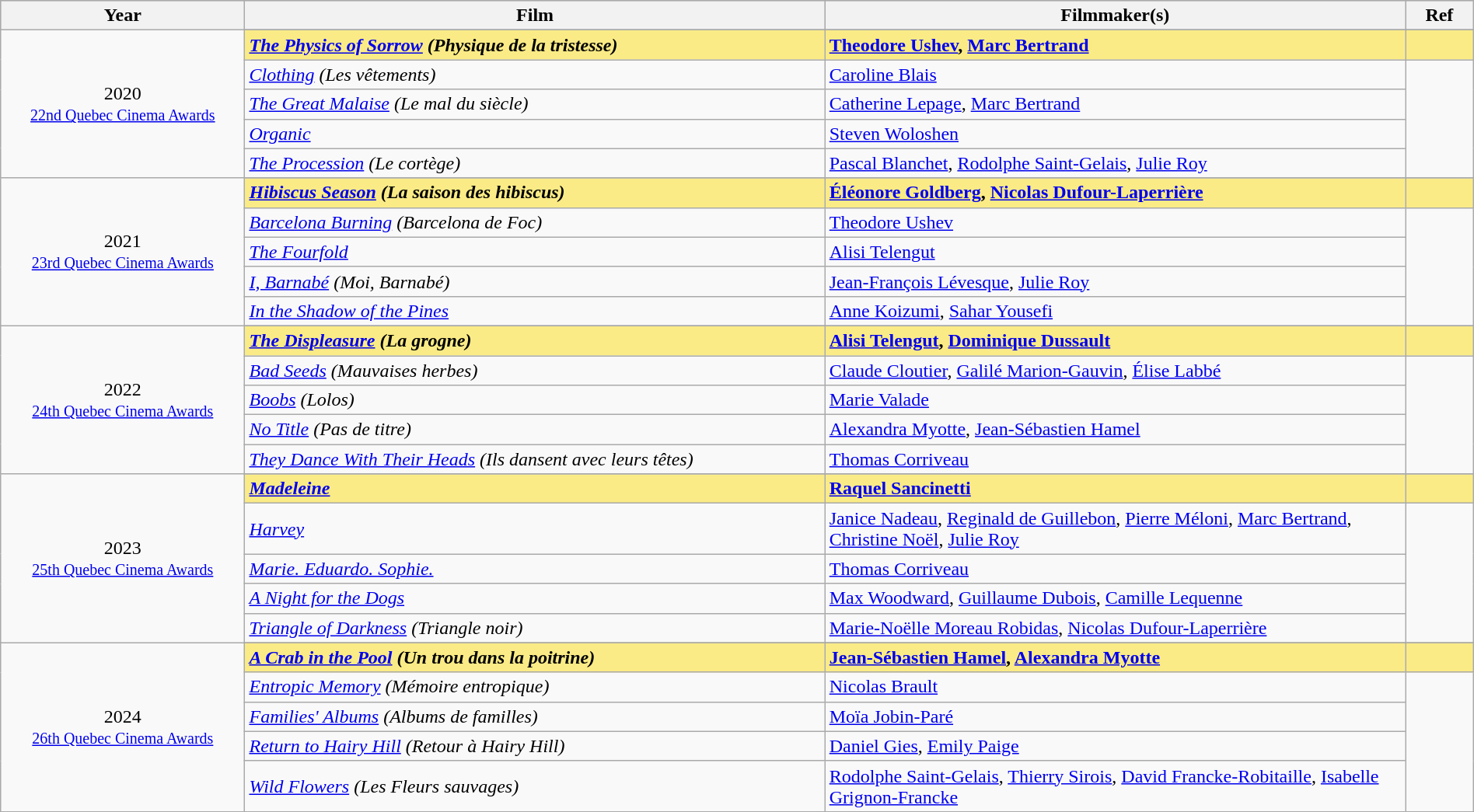<table class="wikitable" style="width:100%;">
<tr style="background:#bebebe;">
<th style="width:8%;">Year</th>
<th style="width:19%;">Film</th>
<th style="width:19%;">Filmmaker(s)</th>
<th style="width:2%;">Ref</th>
</tr>
<tr>
<td rowspan="6" align="center">2020 <br> <small><a href='#'>22nd Quebec Cinema Awards</a></small></td>
</tr>
<tr style="background:#FAEB86">
<td><strong><em><a href='#'>The Physics of Sorrow</a> (Physique de la tristesse)</em></strong></td>
<td><strong><a href='#'>Theodore Ushev</a>, <a href='#'>Marc Bertrand</a></strong></td>
<td></td>
</tr>
<tr>
<td><em><a href='#'>Clothing</a> (Les vêtements)</em></td>
<td><a href='#'>Caroline Blais</a></td>
<td rowspan=4></td>
</tr>
<tr>
<td><em><a href='#'>The Great Malaise</a> (Le mal du siècle)</em></td>
<td><a href='#'>Catherine Lepage</a>, <a href='#'>Marc Bertrand</a></td>
</tr>
<tr>
<td><em><a href='#'>Organic</a></em></td>
<td><a href='#'>Steven Woloshen</a></td>
</tr>
<tr>
<td><em><a href='#'>The Procession</a> (Le cortège)</em></td>
<td><a href='#'>Pascal Blanchet</a>, <a href='#'>Rodolphe Saint-Gelais</a>, <a href='#'>Julie Roy</a></td>
</tr>
<tr>
<td rowspan="6" align="center">2021<br><small><a href='#'>23rd Quebec Cinema Awards</a></small></td>
</tr>
<tr style="background:#FAEB86">
<td><strong><em><a href='#'>Hibiscus Season</a> (La saison des hibiscus)</em></strong></td>
<td><strong><a href='#'>Éléonore Goldberg</a>, <a href='#'>Nicolas Dufour-Laperrière</a></strong></td>
<td></td>
</tr>
<tr>
<td><em><a href='#'>Barcelona Burning</a> (Barcelona de Foc)</em></td>
<td><a href='#'>Theodore Ushev</a></td>
<td rowspan=4></td>
</tr>
<tr>
<td><em><a href='#'>The Fourfold</a></em></td>
<td><a href='#'>Alisi Telengut</a></td>
</tr>
<tr>
<td><em><a href='#'>I, Barnabé</a> (Moi, Barnabé)</em></td>
<td><a href='#'>Jean-François Lévesque</a>, <a href='#'>Julie Roy</a></td>
</tr>
<tr>
<td><em><a href='#'>In the Shadow of the Pines</a></em></td>
<td><a href='#'>Anne Koizumi</a>, <a href='#'>Sahar Yousefi</a></td>
</tr>
<tr>
<td rowspan="6" align="center">2022<br><small><a href='#'>24th Quebec Cinema Awards</a></small></td>
</tr>
<tr style="background:#FAEB86">
<td><strong><em><a href='#'>The Displeasure</a> (La grogne)</em></strong></td>
<td><strong><a href='#'>Alisi Telengut</a>, <a href='#'>Dominique Dussault</a></strong></td>
<td></td>
</tr>
<tr>
<td><em><a href='#'>Bad Seeds</a> (Mauvaises herbes)</em></td>
<td><a href='#'>Claude Cloutier</a>, <a href='#'>Galilé Marion-Gauvin</a>, <a href='#'>Élise Labbé</a></td>
<td rowspan=4></td>
</tr>
<tr>
<td><em><a href='#'>Boobs</a> (Lolos)</em></td>
<td><a href='#'>Marie Valade</a></td>
</tr>
<tr>
<td><em><a href='#'>No Title</a> (Pas de titre)</em></td>
<td><a href='#'>Alexandra Myotte</a>, <a href='#'>Jean-Sébastien Hamel</a></td>
</tr>
<tr>
<td><em><a href='#'>They Dance With Their Heads</a> (Ils dansent avec leurs têtes)</em></td>
<td><a href='#'>Thomas Corriveau</a></td>
</tr>
<tr>
<td rowspan="6" align="center">2023<br><small><a href='#'>25th Quebec Cinema Awards</a></small></td>
</tr>
<tr style="background:#FAEB86">
<td><strong><em><a href='#'>Madeleine</a></em></strong></td>
<td><strong><a href='#'>Raquel Sancinetti</a></strong></td>
<td></td>
</tr>
<tr>
<td><em><a href='#'>Harvey</a></em></td>
<td><a href='#'>Janice Nadeau</a>, <a href='#'>Reginald de Guillebon</a>, <a href='#'>Pierre Méloni</a>, <a href='#'>Marc Bertrand</a>, <a href='#'>Christine Noël</a>, <a href='#'>Julie Roy</a></td>
<td rowspan=4></td>
</tr>
<tr>
<td><em><a href='#'>Marie. Eduardo. Sophie.</a></em></td>
<td><a href='#'>Thomas Corriveau</a></td>
</tr>
<tr>
<td><em><a href='#'>A Night for the Dogs</a></em></td>
<td><a href='#'>Max Woodward</a>, <a href='#'>Guillaume Dubois</a>, <a href='#'>Camille Lequenne</a></td>
</tr>
<tr>
<td><em><a href='#'>Triangle of Darkness</a> (Triangle noir)</em></td>
<td><a href='#'>Marie-Noëlle Moreau Robidas</a>, <a href='#'>Nicolas Dufour-Laperrière</a></td>
</tr>
<tr>
<td rowspan="6" align="center">2024<br><small><a href='#'>26th Quebec Cinema Awards</a></small></td>
</tr>
<tr style="background:#FAEB86">
<td><strong><em><a href='#'>A Crab in the Pool</a> (Un trou dans la poitrine)</em></strong></td>
<td><strong><a href='#'>Jean-Sébastien Hamel</a>, <a href='#'>Alexandra Myotte</a></strong></td>
<td></td>
</tr>
<tr>
<td><em><a href='#'>Entropic Memory</a> (Mémoire entropique)</em></td>
<td><a href='#'>Nicolas Brault</a></td>
<td rowspan=4></td>
</tr>
<tr>
<td><em><a href='#'>Families' Albums</a> (Albums de familles)</em></td>
<td><a href='#'>Moïa Jobin-Paré</a></td>
</tr>
<tr>
<td><em><a href='#'>Return to Hairy Hill</a> (Retour à Hairy Hill)</em></td>
<td><a href='#'>Daniel Gies</a>, <a href='#'>Emily Paige</a></td>
</tr>
<tr>
<td><em><a href='#'>Wild Flowers</a> (Les Fleurs sauvages)</em></td>
<td><a href='#'>Rodolphe Saint-Gelais</a>, <a href='#'>Thierry Sirois</a>, <a href='#'>David Francke-Robitaille</a>, <a href='#'>Isabelle Grignon-Francke</a></td>
</tr>
</table>
